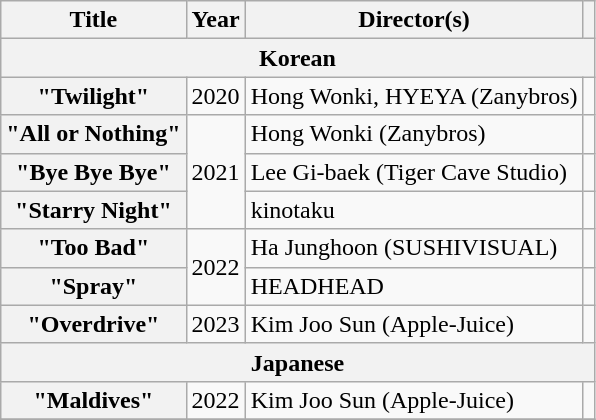<table class="wikitable plainrowheaders">
<tr>
<th scope="col">Title</th>
<th scope="col">Year</th>
<th scope="col">Director(s)</th>
<th scope="col"></th>
</tr>
<tr>
<th colspan="4">Korean</th>
</tr>
<tr>
<th scope="row">"Twilight"</th>
<td>2020</td>
<td>Hong Wonki, HYEYA (Zanybros)</td>
<td></td>
</tr>
<tr>
<th scope="row">"All or Nothing" <br></th>
<td rowspan="3">2021</td>
<td>Hong Wonki (Zanybros)</td>
<td></td>
</tr>
<tr>
<th scope="row">"Bye Bye Bye"</th>
<td>Lee Gi-baek (Tiger Cave Studio)</td>
<td></td>
</tr>
<tr>
<th scope="row">"Starry Night" <br></th>
<td>kinotaku</td>
<td></td>
</tr>
<tr>
<th scope="row">"Too Bad"</th>
<td rowspan="2">2022</td>
<td>Ha Junghoon (SUSHIVISUAL)</td>
<td></td>
</tr>
<tr>
<th scope="row">"Spray"</th>
<td>HEADHEAD</td>
<td></td>
</tr>
<tr>
<th scope="row">"Overdrive" </th>
<td>2023</td>
<td>Kim Joo Sun (Apple-Juice)</td>
<td></td>
</tr>
<tr>
<th colspan="4">Japanese</th>
</tr>
<tr>
<th scope="row">"Maldives"</th>
<td>2022</td>
<td>Kim Joo Sun (Apple-Juice)</td>
<td></td>
</tr>
<tr>
</tr>
</table>
